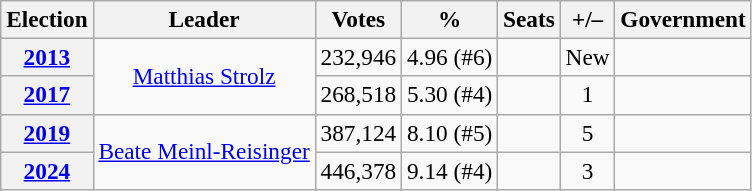<table class="wikitable" style="font-size:97%; text-align:center;">
<tr>
<th>Election</th>
<th>Leader</th>
<th>Votes</th>
<th>%</th>
<th>Seats</th>
<th>+/–</th>
<th>Government</th>
</tr>
<tr>
<th><a href='#'>2013</a></th>
<td rowspan=2><a href='#'>Matthias Strolz</a></td>
<td>232,946</td>
<td>4.96 (#6)</td>
<td></td>
<td>New</td>
<td></td>
</tr>
<tr>
<th><a href='#'>2017</a></th>
<td>268,518</td>
<td>5.30 (#4)</td>
<td></td>
<td> 1</td>
<td></td>
</tr>
<tr>
<th><a href='#'>2019</a></th>
<td rowspan=2><a href='#'>Beate Meinl-Reisinger</a></td>
<td>387,124</td>
<td>8.10 (#5)</td>
<td></td>
<td> 5</td>
<td></td>
</tr>
<tr>
<th><a href='#'>2024</a></th>
<td>446,378</td>
<td>9.14 (#4)</td>
<td></td>
<td> 3</td>
<td></td>
</tr>
</table>
